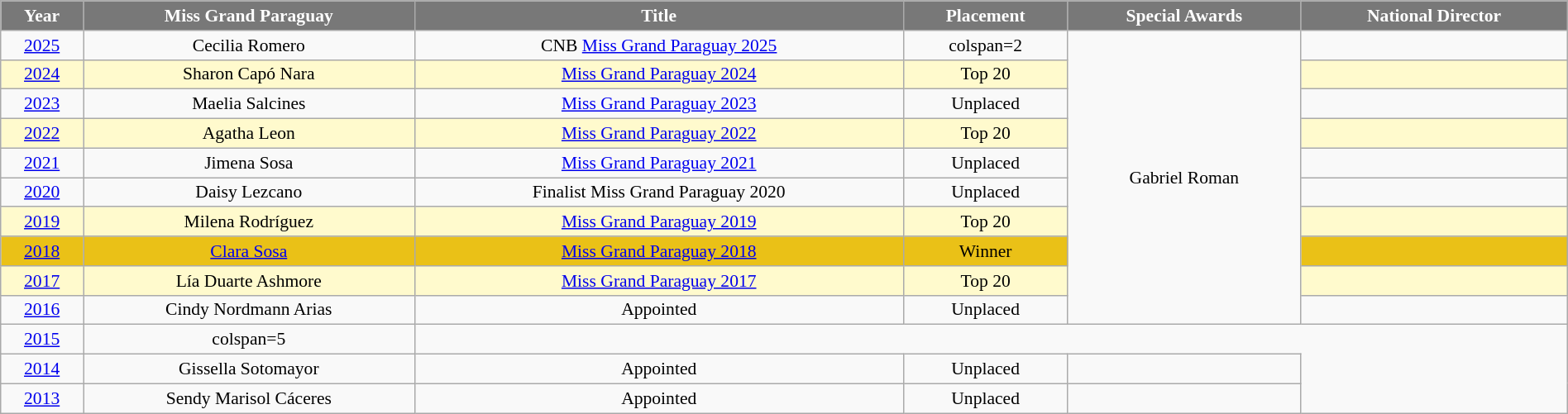<table class="wikitable" style="font-size: 90%; text-align:center; width:100%">
<tr>
<th style="background-color:#787878;color:#FFFFFF;">Year</th>
<th style="background-color:#787878;color:#FFFFFF;">Miss Grand Paraguay</th>
<th style="background-color:#787878;color:#FFFFFF;">Title</th>
<th style="background-color:#787878;color:#FFFFFF;">Placement</th>
<th style="background-color:#787878;color:#FFFFFF;">Special Awards</th>
<th style="background-color:#787878;color:#FFFFFF;">National Director</th>
</tr>
<tr>
<td><a href='#'>2025</a></td>
<td>Cecilia Romero</td>
<td>CNB <a href='#'>Miss Grand Paraguay 2025</a></td>
<td>colspan=2 </td>
<td rowspan=10>Gabriel Roman</td>
</tr>
<tr bgcolor=#FFFACD>
<td><a href='#'>2024</a></td>
<td>Sharon Capó Nara</td>
<td><a href='#'>Miss Grand Paraguay 2024</a></td>
<td>Top 20</td>
<td></td>
</tr>
<tr>
<td><a href='#'>2023</a></td>
<td>Maelia Salcines</td>
<td><a href='#'>Miss Grand Paraguay 2023</a></td>
<td>Unplaced</td>
<td></td>
</tr>
<tr bgcolor=#FFFACD>
<td><a href='#'>2022</a></td>
<td>Agatha Leon</td>
<td><a href='#'>Miss Grand Paraguay 2022</a></td>
<td>Top 20</td>
<td></td>
</tr>
<tr>
<td><a href='#'>2021</a></td>
<td>Jimena Sosa</td>
<td><a href='#'>Miss Grand Paraguay 2021</a></td>
<td>Unplaced</td>
<td></td>
</tr>
<tr>
<td><a href='#'>2020</a></td>
<td>Daisy Lezcano</td>
<td>Finalist Miss Grand Paraguay 2020</td>
<td>Unplaced</td>
<td></td>
</tr>
<tr bgcolor=#FFFACD>
<td><a href='#'>2019</a></td>
<td>Milena Rodríguez</td>
<td><a href='#'>Miss Grand Paraguay 2019</a></td>
<td>Top 20</td>
<td></td>
</tr>
<tr bgcolor=#EAC117>
<td><a href='#'>2018</a></td>
<td><a href='#'>Clara Sosa</a></td>
<td><a href='#'>Miss Grand Paraguay 2018</a></td>
<td>Winner</td>
<td></td>
</tr>
<tr bgcolor=#FFFACD>
<td><a href='#'>2017</a></td>
<td>Lía Duarte Ashmore</td>
<td><a href='#'>Miss Grand Paraguay 2017</a></td>
<td>Top 20</td>
<td></td>
</tr>
<tr>
<td><a href='#'>2016</a></td>
<td>Cindy Nordmann Arias</td>
<td>Appointed</td>
<td>Unplaced</td>
<td></td>
</tr>
<tr>
<td><a href='#'>2015</a></td>
<td>colspan=5 </td>
</tr>
<tr>
<td><a href='#'>2014</a></td>
<td>Gissella Sotomayor</td>
<td>Appointed</td>
<td>Unplaced</td>
<td></td>
</tr>
<tr>
<td><a href='#'>2013</a></td>
<td>Sendy Marisol Cáceres</td>
<td>Appointed</td>
<td>Unplaced</td>
<td></td>
</tr>
</table>
